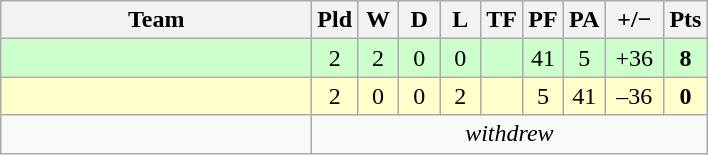<table class="wikitable" style="text-align:center">
<tr>
<th width="200">Team</th>
<th width="20">Pld</th>
<th width="20">W</th>
<th width="20">D</th>
<th width="20">L</th>
<th width="20">TF</th>
<th width="20">PF</th>
<th width="20">PA</th>
<th width="32">+/−</th>
<th width="20">Pts</th>
</tr>
<tr style="background:#cfc">
<td style="text-align:left;"></td>
<td>2</td>
<td>2</td>
<td>0</td>
<td>0</td>
<td></td>
<td>41</td>
<td>5</td>
<td>+36</td>
<td><strong>8</strong></td>
</tr>
<tr style="background:#ffc">
<td style="text-align:left;"></td>
<td>2</td>
<td>0</td>
<td>0</td>
<td>2</td>
<td></td>
<td>5</td>
<td>41</td>
<td>–36</td>
<td><strong>0</strong></td>
</tr>
<tr>
<td style="text-align:left;"></td>
<td colspan=9><em>withdrew</em></td>
</tr>
</table>
